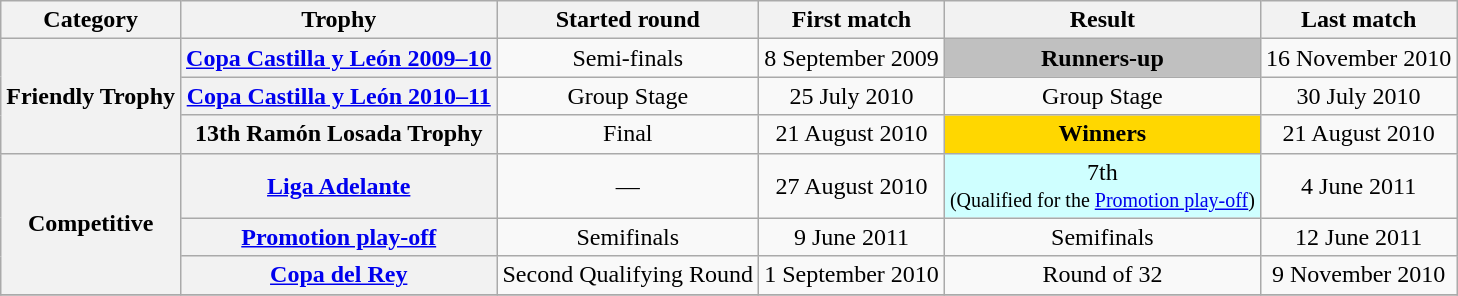<table class="wikitable">
<tr>
<th>Category</th>
<th>Trophy</th>
<th>Started round</th>
<th>First match</th>
<th>Result</th>
<th>Last match</th>
</tr>
<tr>
<th rowspan="3">Friendly Trophy</th>
<th><a href='#'>Copa Castilla y León 2009–10</a></th>
<td align="center">Semi-finals</td>
<td align="center">8 September 2009</td>
<td align="center" bgcolor="silver"><strong>Runners-up</strong></td>
<td align="center">16 November 2010</td>
</tr>
<tr>
<th><a href='#'>Copa Castilla y León 2010–11</a></th>
<td align="center">Group Stage</td>
<td align="center">25 July 2010</td>
<td align="center">Group Stage</td>
<td align="center">30 July 2010</td>
</tr>
<tr>
<th>13th Ramón Losada Trophy</th>
<td align="center">Final</td>
<td align="center">21 August 2010</td>
<td align="center" bgcolor="gold"><strong>Winners</strong></td>
<td align="center">21 August 2010</td>
</tr>
<tr>
<th rowspan="3">Competitive</th>
<th><a href='#'>Liga Adelante</a></th>
<td align="center">—</td>
<td align="center">27 August 2010</td>
<td align="center" bgcolor="#cfffff">7th<br><small>(Qualified for the <a href='#'>Promotion play-off</a>)</small></td>
<td align="center">4 June 2011</td>
</tr>
<tr>
<th><a href='#'>Promotion play-off</a></th>
<td align="center">Semifinals</td>
<td align="center">9 June 2011</td>
<td align="center">Semifinals</td>
<td align="center">12 June 2011</td>
</tr>
<tr>
<th><a href='#'>Copa del Rey</a></th>
<td align="center">Second Qualifying Round</td>
<td align="center">1 September 2010</td>
<td align="center">Round of 32</td>
<td align="center">9 November 2010</td>
</tr>
<tr>
</tr>
</table>
